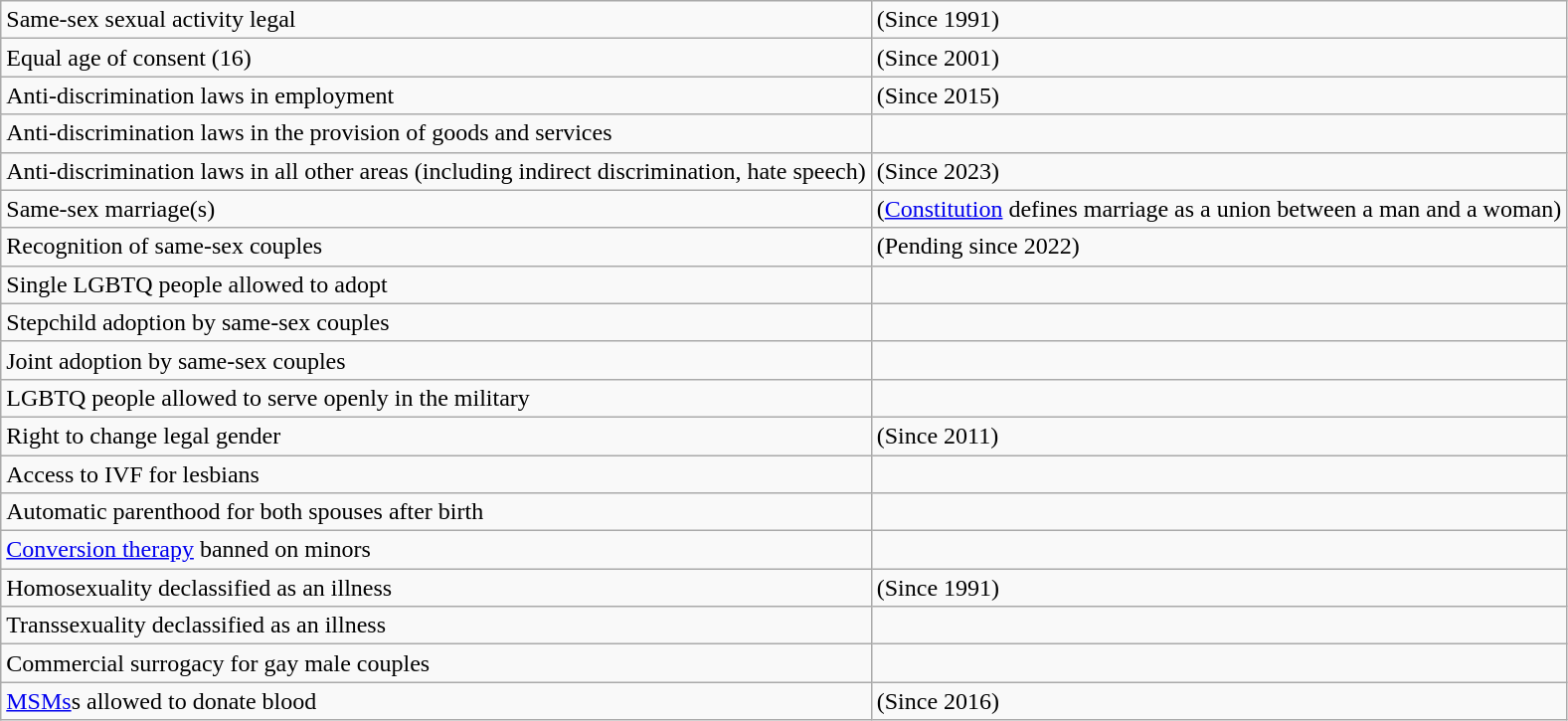<table class="wikitable">
<tr>
<td>Same-sex sexual activity legal</td>
<td> (Since 1991)</td>
</tr>
<tr>
<td>Equal age of consent (16)</td>
<td> (Since 2001)</td>
</tr>
<tr>
<td>Anti-discrimination laws in employment</td>
<td> (Since 2015)</td>
</tr>
<tr>
<td>Anti-discrimination laws in the provision of goods and services</td>
<td></td>
</tr>
<tr>
<td>Anti-discrimination laws in all other areas (including indirect discrimination, hate speech)</td>
<td> (Since 2023)</td>
</tr>
<tr>
<td>Same-sex marriage(s)</td>
<td> (<a href='#'>Constitution</a> defines marriage as a union between a man and a woman)</td>
</tr>
<tr>
<td>Recognition of same-sex couples</td>
<td> (Pending since 2022)</td>
</tr>
<tr>
<td>Single LGBTQ people allowed to adopt</td>
<td></td>
</tr>
<tr>
<td>Stepchild adoption by same-sex couples</td>
<td></td>
</tr>
<tr>
<td>Joint adoption by same-sex couples</td>
<td></td>
</tr>
<tr>
<td>LGBTQ people allowed to serve openly in the military</td>
<td></td>
</tr>
<tr>
<td>Right to change legal gender</td>
<td> (Since 2011)</td>
</tr>
<tr>
<td>Access to IVF for lesbians</td>
<td></td>
</tr>
<tr>
<td>Automatic parenthood for both spouses after birth</td>
<td></td>
</tr>
<tr>
<td><a href='#'>Conversion therapy</a> banned on minors</td>
<td></td>
</tr>
<tr>
<td>Homosexuality declassified as an illness</td>
<td> (Since 1991)</td>
</tr>
<tr>
<td>Transsexuality declassified as an illness</td>
<td></td>
</tr>
<tr>
<td>Commercial surrogacy for gay male couples</td>
<td></td>
</tr>
<tr>
<td><a href='#'>MSMs</a>s allowed to donate blood</td>
<td> (Since 2016)</td>
</tr>
</table>
